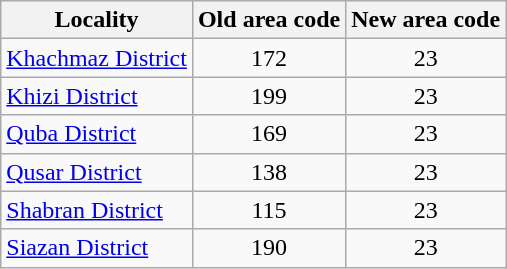<table class="wikitable">
<tr>
<th>Locality</th>
<th>Old area code</th>
<th>New area code</th>
</tr>
<tr>
<td><a href='#'>Khachmaz District</a></td>
<td align="center">172</td>
<td align="center">23</td>
</tr>
<tr>
<td><a href='#'>Khizi District</a></td>
<td align="center">199</td>
<td align="center">23</td>
</tr>
<tr>
<td><a href='#'>Quba District</a></td>
<td align="center">169</td>
<td align="center">23</td>
</tr>
<tr>
<td><a href='#'>Qusar District</a></td>
<td align="center">138</td>
<td align="center">23</td>
</tr>
<tr>
<td><a href='#'>Shabran District</a></td>
<td align="center">115</td>
<td align="center">23</td>
</tr>
<tr>
<td><a href='#'>Siazan District</a></td>
<td align="center">190</td>
<td align="center">23</td>
</tr>
</table>
